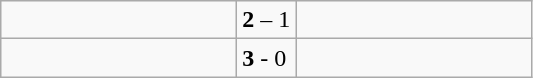<table class="wikitable">
<tr>
<td width=150></td>
<td><strong>2</strong> – 1</td>
<td width=150></td>
</tr>
<tr>
<td></td>
<td><strong>3</strong> - 0</td>
<td></td>
</tr>
</table>
